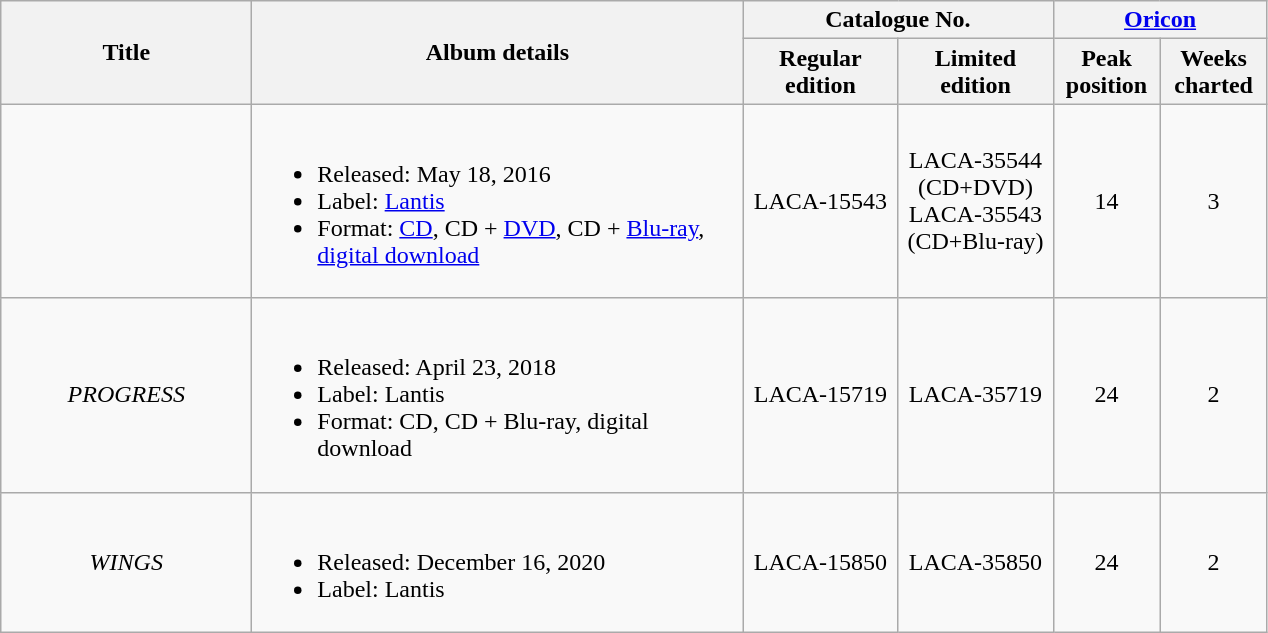<table class="wikitable plainrowheaders">
<tr>
<th rowspan=2; style="width:10em;">Title</th>
<th rowspan=2; style="width:20em;">Album details</th>
<th colspan=2 style="width:12em;">Catalogue No.</th>
<th colspan=2; style="width:8em;"><a href='#'>Oricon</a></th>
</tr>
<tr>
<th style="width:6em;">Regular<br>edition</th>
<th style="width:6em;">Limited<br>edition</th>
<th style="width:4em;">Peak<br>position</th>
<th style="width:4em;">Weeks<br>charted</th>
</tr>
<tr>
<td align=center></td>
<td><br><ul><li>Released: May 18, 2016</li><li>Label: <a href='#'>Lantis</a></li><li>Format: <a href='#'>CD</a>, CD + <a href='#'>DVD</a>, CD + <a href='#'>Blu-ray</a>, <a href='#'>digital download</a></li></ul></td>
<td align="center">LACA-15543</td>
<td align="center">LACA-35544<br>(CD+DVD)<br>LACA-35543<br>(CD+Blu-ray)</td>
<td align="center">14</td>
<td align="center">3</td>
</tr>
<tr>
<td align=center><em>PROGRESS</em></td>
<td><br><ul><li>Released: April 23, 2018</li><li>Label: Lantis</li><li>Format: CD, CD + Blu-ray, digital download</li></ul></td>
<td align="center">LACA-15719</td>
<td align="center">LACA-35719</td>
<td align="center">24</td>
<td align="center">2</td>
</tr>
<tr>
<td align=center><em>WINGS</em></td>
<td><br><ul><li>Released: December 16, 2020</li><li>Label: Lantis</li></ul></td>
<td align="center">LACA-15850</td>
<td align="center">LACA-35850</td>
<td align="center">24</td>
<td align="center">2</td>
</tr>
</table>
